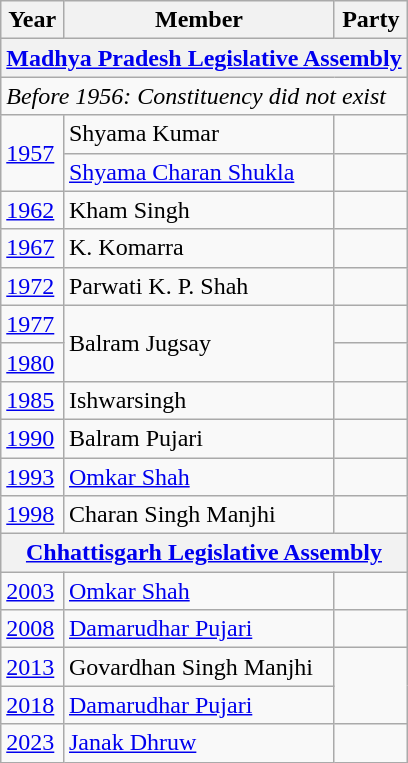<table class="wikitable sortable">
<tr>
<th>Year</th>
<th>Member</th>
<th colspan=2>Party</th>
</tr>
<tr>
<th colspan=4><a href='#'>Madhya Pradesh Legislative Assembly</a></th>
</tr>
<tr>
<td colspan="4"><em>Before 1956: Constituency did not exist</em></td>
</tr>
<tr>
<td rowspan="2"><a href='#'>1957</a></td>
<td>Shyama Kumar</td>
<td></td>
</tr>
<tr>
<td><a href='#'>Shyama Charan Shukla</a></td>
</tr>
<tr>
<td><a href='#'>1962</a></td>
<td>Kham Singh</td>
<td></td>
</tr>
<tr>
<td><a href='#'>1967</a></td>
<td>K. Komarra</td>
<td></td>
</tr>
<tr>
<td><a href='#'>1972</a></td>
<td>Parwati K. P. Shah</td>
<td></td>
</tr>
<tr>
<td><a href='#'>1977</a></td>
<td rowspan="2">Balram Jugsay</td>
<td></td>
</tr>
<tr>
<td><a href='#'>1980</a></td>
<td></td>
</tr>
<tr>
<td><a href='#'>1985</a></td>
<td>Ishwarsingh</td>
<td></td>
</tr>
<tr>
<td><a href='#'>1990</a></td>
<td>Balram Pujari</td>
<td></td>
</tr>
<tr>
<td><a href='#'>1993</a></td>
<td><a href='#'>Omkar Shah</a></td>
<td></td>
</tr>
<tr>
<td><a href='#'>1998</a></td>
<td>Charan Singh Manjhi</td>
<td></td>
</tr>
<tr>
<th colspan=4><a href='#'>Chhattisgarh Legislative Assembly</a></th>
</tr>
<tr>
<td><a href='#'>2003</a></td>
<td><a href='#'>Omkar Shah</a></td>
<td></td>
</tr>
<tr>
<td><a href='#'>2008</a></td>
<td><a href='#'>Damarudhar Pujari</a></td>
<td></td>
</tr>
<tr>
<td><a href='#'>2013</a></td>
<td>Govardhan Singh Manjhi</td>
</tr>
<tr>
<td><a href='#'>2018</a></td>
<td><a href='#'>Damarudhar Pujari</a></td>
</tr>
<tr>
<td><a href='#'>2023</a></td>
<td><a href='#'>Janak Dhruw</a></td>
<td></td>
</tr>
</table>
